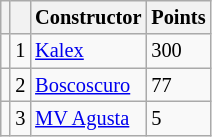<table class="wikitable" style="font-size: 85%;">
<tr>
<th></th>
<th></th>
<th>Constructor</th>
<th>Points</th>
</tr>
<tr>
<td></td>
<td align=center>1</td>
<td> <a href='#'>Kalex</a></td>
<td align=left>300</td>
</tr>
<tr>
<td></td>
<td align=center>2</td>
<td> <a href='#'>Boscoscuro</a></td>
<td align=left>77</td>
</tr>
<tr>
<td></td>
<td align=center>3</td>
<td> <a href='#'>MV Agusta</a></td>
<td align=left>5</td>
</tr>
</table>
